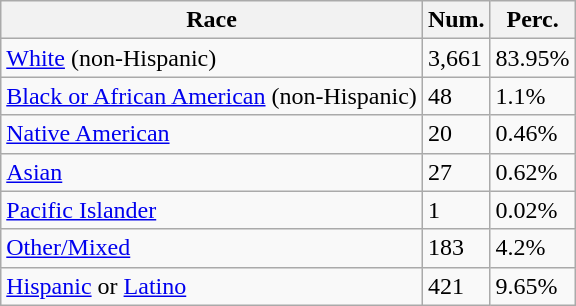<table class="wikitable">
<tr>
<th>Race</th>
<th>Num.</th>
<th>Perc.</th>
</tr>
<tr>
<td><a href='#'>White</a> (non-Hispanic)</td>
<td>3,661</td>
<td>83.95%</td>
</tr>
<tr>
<td><a href='#'>Black or African American</a> (non-Hispanic)</td>
<td>48</td>
<td>1.1%</td>
</tr>
<tr>
<td><a href='#'>Native American</a></td>
<td>20</td>
<td>0.46%</td>
</tr>
<tr>
<td><a href='#'>Asian</a></td>
<td>27</td>
<td>0.62%</td>
</tr>
<tr>
<td><a href='#'>Pacific Islander</a></td>
<td>1</td>
<td>0.02%</td>
</tr>
<tr>
<td><a href='#'>Other/Mixed</a></td>
<td>183</td>
<td>4.2%</td>
</tr>
<tr>
<td><a href='#'>Hispanic</a> or <a href='#'>Latino</a></td>
<td>421</td>
<td>9.65%</td>
</tr>
</table>
